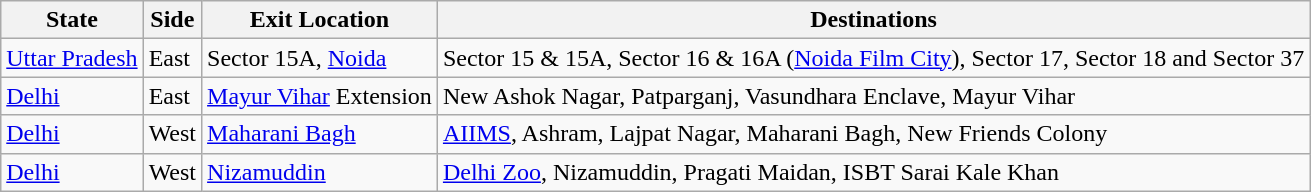<table class=wikitable>
<tr>
<th>State</th>
<th>Side</th>
<th>Exit Location<br></th>
<th>Destinations</th>
</tr>
<tr>
<td><a href='#'>Uttar Pradesh</a></td>
<td>East</td>
<td>Sector 15A, <a href='#'>Noida</a><br></td>
<td>Sector 15 & 15A, Sector 16 & 16A (<a href='#'>Noida Film City</a>), Sector 17, Sector 18 and Sector 37</td>
</tr>
<tr>
<td><a href='#'>Delhi</a></td>
<td>East</td>
<td><a href='#'>Mayur Vihar</a> Extension<br></td>
<td>New Ashok Nagar, Patparganj, Vasundhara Enclave, Mayur Vihar</td>
</tr>
<tr>
<td><a href='#'>Delhi</a></td>
<td>West</td>
<td><a href='#'>Maharani Bagh</a><br></td>
<td><a href='#'>AIIMS</a>, Ashram, Lajpat Nagar, Maharani Bagh, New Friends Colony</td>
</tr>
<tr>
<td><a href='#'>Delhi</a></td>
<td>West</td>
<td><a href='#'>Nizamuddin</a><br></td>
<td><a href='#'>Delhi Zoo</a>, Nizamuddin, Pragati Maidan, ISBT Sarai Kale Khan</td>
</tr>
</table>
